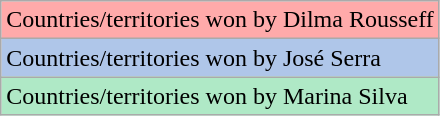<table class="wikitable">
<tr style="background-color: #ffaaaa">
<td>Countries/territories won by Dilma Rousseff</td>
</tr>
<tr style="background-color: #afc6e9">
<td>Countries/territories won by José Serra</td>
</tr>
<tr style="background-color: #afe9c6">
<td>Countries/territories won by Marina Silva</td>
</tr>
</table>
